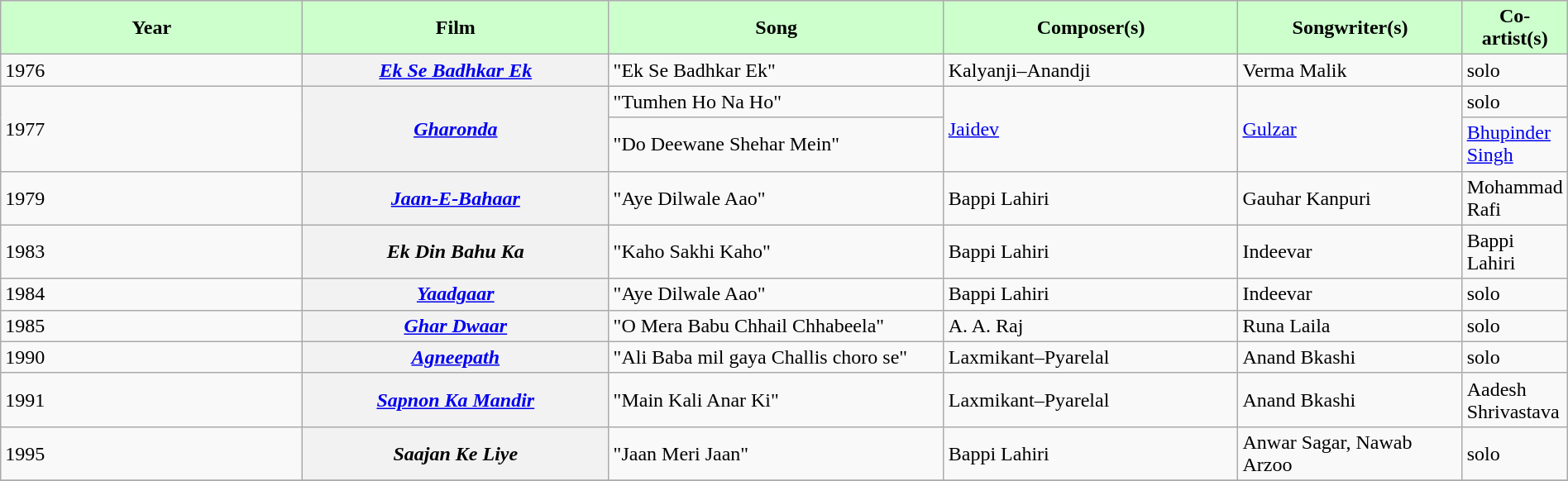<table class="wikitable plainrowheaders" width="100%" textcolor:#000;">
<tr style="background:#cfc; text-align:center;">
<td scope="col" width=21%><strong>Year</strong></td>
<td scope="col" width=21%><strong>Film</strong></td>
<td scope="col" width=23%><strong>Song</strong></td>
<td scope="col" width=20%><strong>Composer(s)</strong></td>
<td scope="col" width=20%><strong>Songwriter(s)</strong></td>
<td scope="col" width=21%><strong>Co-artist(s)</strong></td>
</tr>
<tr>
<td>1976</td>
<th><em><a href='#'>Ek Se Badhkar Ek</a></em></th>
<td>"Ek Se Badhkar Ek"</td>
<td>Kalyanji–Anandji</td>
<td>Verma Malik</td>
<td>solo</td>
</tr>
<tr>
<td rowspan=2>1977</td>
<th Rowspan=2><em><a href='#'>Gharonda</a></em></th>
<td>"Tumhen Ho Na Ho"</td>
<td rowspan=2><a href='#'>Jaidev</a></td>
<td rowspan=2><a href='#'>Gulzar</a></td>
<td>solo</td>
</tr>
<tr>
<td>"Do Deewane Shehar Mein"</td>
<td><a href='#'>Bhupinder Singh</a></td>
</tr>
<tr>
<td>1979</td>
<th><em><a href='#'>Jaan-E-Bahaar</a></em></th>
<td>"Aye Dilwale Aao"</td>
<td>Bappi Lahiri</td>
<td>Gauhar Kanpuri</td>
<td>Mohammad Rafi</td>
</tr>
<tr>
<td>1983</td>
<th><em>Ek Din Bahu Ka</em></th>
<td>"Kaho Sakhi Kaho"</td>
<td>Bappi Lahiri</td>
<td>Indeevar</td>
<td>Bappi Lahiri</td>
</tr>
<tr>
<td>1984</td>
<th><em><a href='#'>Yaadgaar</a></em></th>
<td>"Aye Dilwale Aao"</td>
<td>Bappi Lahiri</td>
<td>Indeevar</td>
<td>solo</td>
</tr>
<tr>
<td>1985</td>
<th><em><a href='#'>Ghar Dwaar</a></em></th>
<td>"O Mera Babu Chhail Chhabeela"</td>
<td>A. A. Raj</td>
<td>Runa Laila</td>
<td>solo</td>
</tr>
<tr>
<td>1990</td>
<th><em><a href='#'>Agneepath</a></em></th>
<td>"Ali Baba mil gaya Challis choro se"</td>
<td>Laxmikant–Pyarelal</td>
<td>Anand Bkashi</td>
<td>solo</td>
</tr>
<tr>
<td>1991</td>
<th><em><a href='#'>Sapnon Ka Mandir</a></em></th>
<td>"Main Kali Anar Ki"</td>
<td>Laxmikant–Pyarelal</td>
<td>Anand Bkashi</td>
<td>Aadesh Shrivastava</td>
</tr>
<tr>
<td>1995</td>
<th><em>Saajan Ke Liye</em></th>
<td>"Jaan Meri Jaan"</td>
<td>Bappi Lahiri</td>
<td>Anwar Sagar, Nawab Arzoo</td>
<td>solo</td>
</tr>
<tr>
</tr>
</table>
